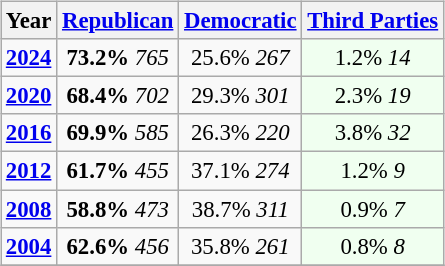<table class="wikitable" style="float:right; font-size:95%;">
<tr>
<th>Year</th>
<th><a href='#'>Republican</a></th>
<th><a href='#'>Democratic</a></th>
<th><a href='#'>Third Parties</a></th>
</tr>
<tr>
<td style="text-align:center;" ><strong><a href='#'>2024</a></strong></td>
<td style="text-align:center;" ><strong>73.2%</strong> <em>765</em></td>
<td style="text-align:center;" >25.6%  <em>267</em></td>
<td style="text-align:center; background:honeyDew;">1.2% <em>14</em></td>
</tr>
<tr>
<td style="text-align:center;" ><strong><a href='#'>2020</a></strong></td>
<td style="text-align:center;" ><strong>68.4%</strong> <em>702</em></td>
<td style="text-align:center;" >29.3%  <em>301</em></td>
<td style="text-align:center; background:honeyDew;">2.3% <em>19</em></td>
</tr>
<tr>
<td style="text-align:center;" ><strong><a href='#'>2016</a></strong></td>
<td style="text-align:center;" ><strong>69.9%</strong> <em>585</em></td>
<td style="text-align:center;" >26.3% <em>220</em></td>
<td style="text-align:center; background:honeyDew;">3.8% <em>32</em></td>
</tr>
<tr>
<td style="text-align:center;" ><strong><a href='#'>2012</a></strong></td>
<td style="text-align:center;" ><strong>61.7%</strong> <em>455</em></td>
<td style="text-align:center;" >37.1%  <em>274</em></td>
<td style="text-align:center; background:honeyDew;">1.2% <em>9</em></td>
</tr>
<tr>
<td style="text-align:center;" ><strong><a href='#'>2008</a></strong></td>
<td style="text-align:center;" ><strong>58.8%</strong> <em>473</em></td>
<td style="text-align:center;" >38.7%  <em>311</em></td>
<td style="text-align:center; background:honeyDew;">0.9% <em>7</em></td>
</tr>
<tr>
<td style="text-align:center;" ><strong><a href='#'>2004</a></strong></td>
<td style="text-align:center;" ><strong>62.6%</strong> <em>456</em></td>
<td style="text-align:center;" >35.8%   <em>261</em></td>
<td style="text-align:center; background:honeyDew;">0.8% <em>8</em></td>
</tr>
<tr>
</tr>
</table>
